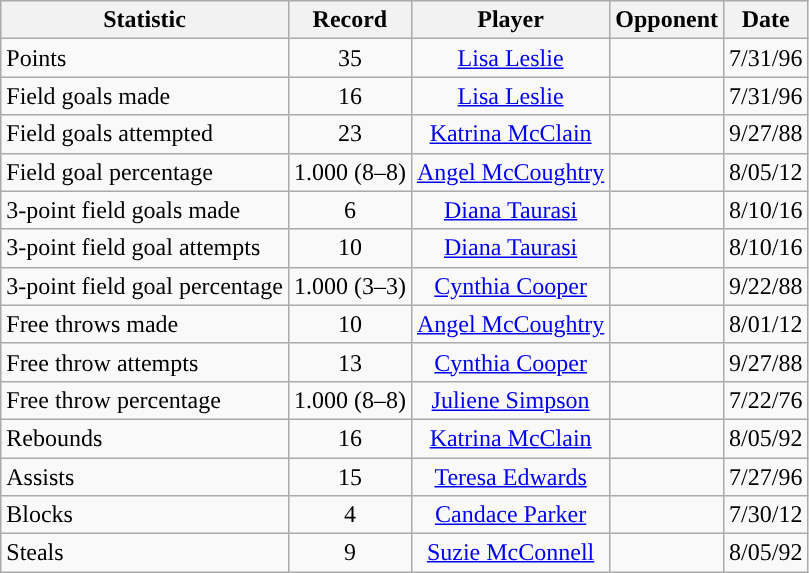<table class="wikitable sortable" style="text-align:center;">
<tr>
<th>Statistic</th>
<th>Record</th>
<th>Player</th>
<th>Opponent</th>
<th>Date</th>
</tr>
<tr>
<td style="text-align: left;">Points</td>
<td>35</td>
<td><a href='#'>Lisa Leslie</a></td>
<td style="text-align: left;"></td>
<td>7/31/96</td>
</tr>
<tr>
<td style="text-align: left;">Field goals made</td>
<td>16</td>
<td><a href='#'>Lisa Leslie</a></td>
<td style="text-align: left;"></td>
<td>7/31/96</td>
</tr>
<tr>
<td style="text-align: left;">Field goals attempted</td>
<td>23</td>
<td><a href='#'>Katrina McClain</a></td>
<td style="text-align: left;"></td>
<td>9/27/88</td>
</tr>
<tr>
<td style="text-align: left;">Field goal percentage</td>
<td>1.000 (8–8)</td>
<td><a href='#'>Angel McCoughtry</a></td>
<td style="text-align: left;"></td>
<td>8/05/12</td>
</tr>
<tr>
<td style="text-align: left;">3-point field goals made</td>
<td>6</td>
<td><a href='#'>Diana Taurasi</a></td>
<td style="text-align: left;"></td>
<td>8/10/16</td>
</tr>
<tr>
<td style="text-align: left;">3-point field goal attempts</td>
<td>10</td>
<td><a href='#'>Diana Taurasi</a></td>
<td style="text-align: left;"></td>
<td>8/10/16</td>
</tr>
<tr>
<td style="text-align: left;">3-point field goal percentage</td>
<td>1.000 (3–3)</td>
<td><a href='#'>Cynthia Cooper</a></td>
<td style="text-align: left;"></td>
<td>9/22/88</td>
</tr>
<tr>
<td style="text-align: left;">Free throws made</td>
<td>10</td>
<td><a href='#'>Angel McCoughtry</a></td>
<td style="text-align: left;"></td>
<td>8/01/12</td>
</tr>
<tr>
<td style="text-align: left;">Free throw attempts</td>
<td>13</td>
<td><a href='#'>Cynthia Cooper</a></td>
<td style="text-align: left;"></td>
<td>9/27/88</td>
</tr>
<tr>
<td style="text-align: left;">Free throw percentage</td>
<td>1.000 (8–8)</td>
<td><a href='#'>Juliene Simpson</a></td>
<td style="text-align: left;"></td>
<td>7/22/76</td>
</tr>
<tr>
<td style="text-align: left;">Rebounds</td>
<td>16</td>
<td><a href='#'>Katrina McClain</a></td>
<td style="text-align: left;"></td>
<td>8/05/92</td>
</tr>
<tr>
<td style="text-align: left;">Assists</td>
<td>15</td>
<td><a href='#'>Teresa Edwards</a></td>
<td style="text-align: left;"></td>
<td>7/27/96</td>
</tr>
<tr>
<td style="text-align: left;">Blocks</td>
<td>4</td>
<td><a href='#'>Candace Parker</a></td>
<td style="text-align: left;"></td>
<td>7/30/12</td>
</tr>
<tr>
<td style="text-align: left;">Steals</td>
<td>9</td>
<td><a href='#'>Suzie McConnell</a></td>
<td style="text-align: left;"></td>
<td>8/05/92</td>
</tr>
</table>
